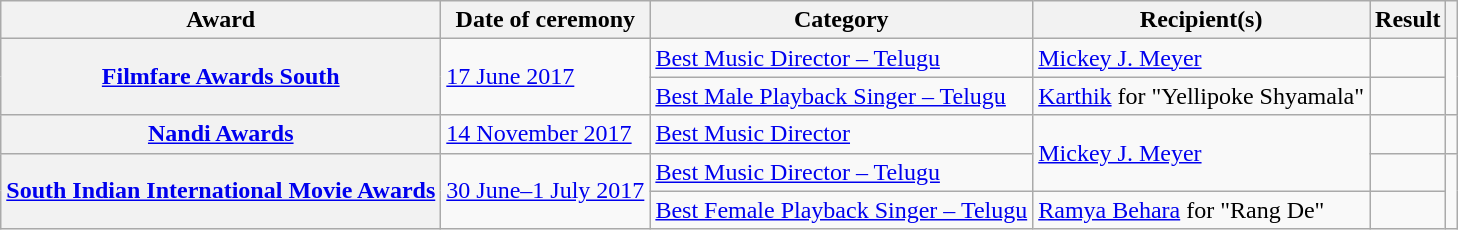<table class="wikitable plainrowheaders sortable">
<tr>
<th scope="col">Award</th>
<th scope="col">Date of ceremony</th>
<th scope="col">Category</th>
<th scope="col">Recipient(s)</th>
<th scope="col" class="unsortable">Result</th>
<th scope="col" class="unsortable"></th>
</tr>
<tr>
<th rowspan="2" scope="row"><a href='#'>Filmfare Awards South</a></th>
<td rowspan="2"><a href='#'>17 June 2017</a></td>
<td><a href='#'>Best Music Director – Telugu</a></td>
<td><a href='#'>Mickey J. Meyer</a></td>
<td></td>
<td rowspan="2" style="text-align:center;"><br></td>
</tr>
<tr>
<td><a href='#'>Best Male Playback Singer – Telugu</a></td>
<td><a href='#'>Karthik</a> for "Yellipoke Shyamala"</td>
<td></td>
</tr>
<tr>
<th scope="row"><a href='#'>Nandi Awards</a></th>
<td><a href='#'>14 November 2017</a></td>
<td><a href='#'>Best Music Director</a></td>
<td rowspan="2"><a href='#'>Mickey J. Meyer</a></td>
<td></td>
<td style="text-align:center;"></td>
</tr>
<tr>
<th rowspan="2" scope="row"><a href='#'>South Indian International Movie Awards</a></th>
<td rowspan="2"><a href='#'>30 June–1 July 2017</a></td>
<td><a href='#'>Best Music Director – Telugu</a></td>
<td></td>
<td rowspan="2" style="text-align:center;"><br></td>
</tr>
<tr>
<td><a href='#'>Best Female Playback Singer – Telugu</a></td>
<td><a href='#'>Ramya Behara</a> for "Rang De"</td>
<td></td>
</tr>
</table>
